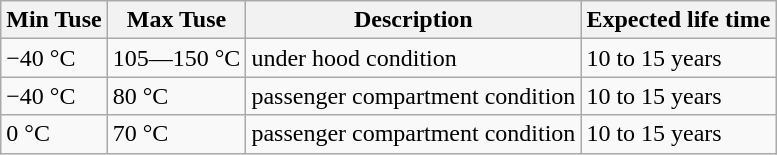<table class="wikitable">
<tr>
<th>Min Tuse</th>
<th>Max Tuse</th>
<th>Description</th>
<th>Expected life time</th>
</tr>
<tr>
<td>−40 °C</td>
<td>105—150 °C</td>
<td>under hood condition</td>
<td>10 to 15 years</td>
</tr>
<tr>
<td>−40 °C</td>
<td>80 °C</td>
<td>passenger compartment condition</td>
<td>10 to 15 years</td>
</tr>
<tr>
<td>0 °C</td>
<td>70 °C</td>
<td>passenger compartment condition</td>
<td>10 to 15 years</td>
</tr>
</table>
